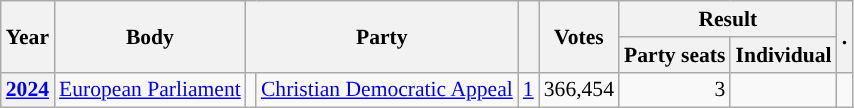<table class="wikitable plainrowheaders sortable" border=2 cellpadding=4 cellspacing=0 style="border: 1px #aaa solid; font-size: 90%; text-align:center;">
<tr>
<th scope="col" rowspan=2>Year</th>
<th scope="col" rowspan=2>Body</th>
<th scope="col" colspan=2 rowspan=2>Party</th>
<th scope="col" rowspan=2></th>
<th scope="col" rowspan=2>Votes</th>
<th scope="colgroup" colspan=2>Result</th>
<th scope="col" rowspan=2>.</th>
</tr>
<tr>
<th scope="col">Party seats</th>
<th scope="col">Individual</th>
</tr>
<tr>
<th scope="row"><a href='#'>2024</a></th>
<td><a href='#'>European Parliament</a></td>
<td style="background-color:"></td>
<td><a href='#'>Christian Democratic Appeal</a></td>
<td style=text-align:right><a href='#'>1</a></td>
<td style=text-align:right>366,454</td>
<td style=text-align:right>3</td>
<td></td>
<td></td>
</tr>
</table>
